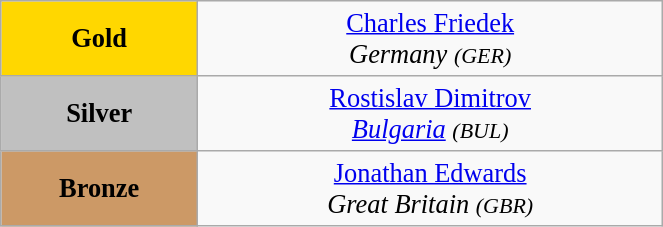<table class="wikitable" style=" text-align:center; font-size:110%;" width="35%">
<tr>
<td bgcolor="gold"><strong>Gold</strong></td>
<td> <a href='#'>Charles Friedek</a><br><em>Germany <small>(GER)</small></em></td>
</tr>
<tr>
<td bgcolor="silver"><strong>Silver</strong></td>
<td> <a href='#'>Rostislav Dimitrov</a><br><em><a href='#'>Bulgaria</a> <small>(BUL)</small></em></td>
</tr>
<tr>
<td bgcolor="CC9966"><strong>Bronze</strong></td>
<td> <a href='#'>Jonathan Edwards</a><br><em>Great Britain <small>(GBR)</small></em></td>
</tr>
</table>
